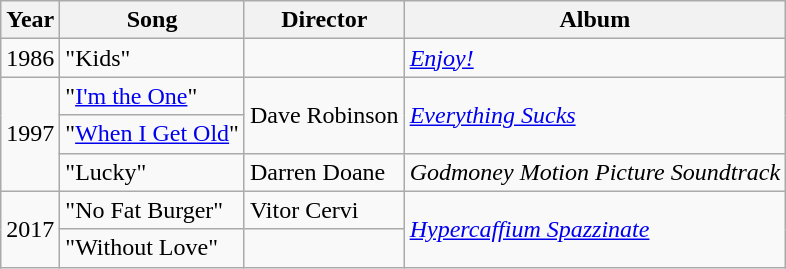<table class="wikitable">
<tr>
<th>Year</th>
<th>Song</th>
<th>Director</th>
<th>Album</th>
</tr>
<tr>
<td>1986</td>
<td>"Kids"</td>
<td></td>
<td><em><a href='#'>Enjoy!</a></em></td>
</tr>
<tr>
<td rowspan="3">1997</td>
<td>"<a href='#'>I'm the One</a>"</td>
<td rowspan="2">Dave Robinson</td>
<td rowspan="2"><em><a href='#'>Everything Sucks</a></em></td>
</tr>
<tr>
<td>"<a href='#'>When I Get Old</a>"</td>
</tr>
<tr>
<td>"Lucky"</td>
<td>Darren Doane</td>
<td><em>Godmoney Motion Picture Soundtrack</em></td>
</tr>
<tr>
<td rowspan="2">2017</td>
<td>"No Fat Burger"</td>
<td>Vitor Cervi</td>
<td rowspan="2"><em><a href='#'>Hypercaffium Spazzinate</a></em></td>
</tr>
<tr>
<td>"Without Love"</td>
<td></td>
</tr>
</table>
